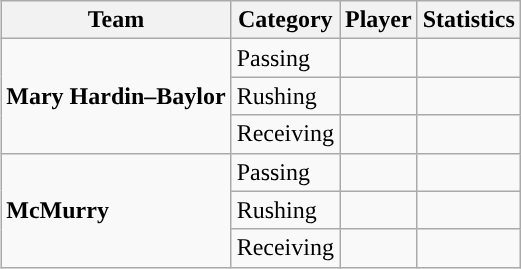<table class="wikitable" style="float: right;">
<tr>
<th>Team</th>
<th>Category</th>
<th>Player</th>
<th>Statistics</th>
</tr>
<tr>
<td rowspan=3><strong>Mary Hardin–Baylor</strong></td>
<td>Passing</td>
<td></td>
<td></td>
</tr>
<tr>
<td>Rushing</td>
<td></td>
<td></td>
</tr>
<tr>
<td>Receiving</td>
<td></td>
<td></td>
</tr>
<tr>
<td rowspan=3><strong>McMurry</strong></td>
<td>Passing</td>
<td></td>
<td></td>
</tr>
<tr>
<td>Rushing</td>
<td></td>
<td></td>
</tr>
<tr>
<td>Receiving</td>
<td></td>
<td></td>
</tr>
</table>
